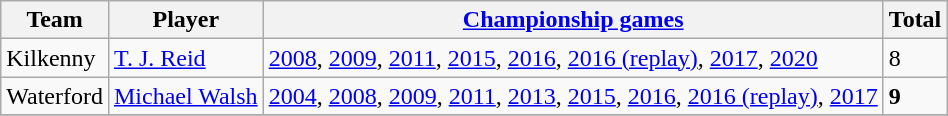<table class="wikitable">
<tr>
<th>Team</th>
<th>Player</th>
<th><a href='#'>Championship games</a></th>
<th>Total</th>
</tr>
<tr>
<td>Kilkenny</td>
<td><a href='#'>T. J. Reid</a></td>
<td><a href='#'>2008</a>, <a href='#'>2009</a>, <a href='#'>2011</a>, <a href='#'>2015</a>, <a href='#'>2016</a>, <a href='#'>2016 (replay)</a>, <a href='#'>2017</a>, <a href='#'>2020</a></td>
<td>8</td>
</tr>
<tr>
<td>Waterford</td>
<td><a href='#'>Michael Walsh</a></td>
<td><a href='#'>2004</a>, <a href='#'>2008</a>, <a href='#'>2009</a>, <a href='#'>2011</a>, <a href='#'>2013</a>, <a href='#'>2015</a>, <a href='#'>2016</a>, <a href='#'>2016 (replay)</a>, <a href='#'>2017</a></td>
<td><strong>9</strong></td>
</tr>
<tr>
</tr>
</table>
